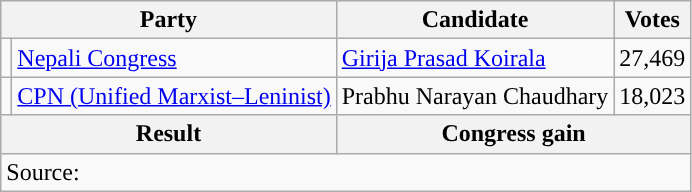<table class="wikitable">
<tr>
<th colspan="2">Party</th>
<th>Candidate</th>
<th>Votes</th>
</tr>
<tr>
<td style="background-color:"></td>
<td><a href='#'>Nepali Congress</a></td>
<td><a href='#'>Girija Prasad Koirala</a></td>
<td>27,469</td>
</tr>
<tr>
<td style="background-color:"></td>
<td><a href='#'>CPN (Unified Marxist–Leninist)</a></td>
<td>Prabhu Narayan Chaudhary</td>
<td>18,023</td>
</tr>
<tr>
<th colspan="2">Result</th>
<th colspan="2">Congress gain</th>
</tr>
<tr>
<td colspan="4">Source: </td>
</tr>
</table>
